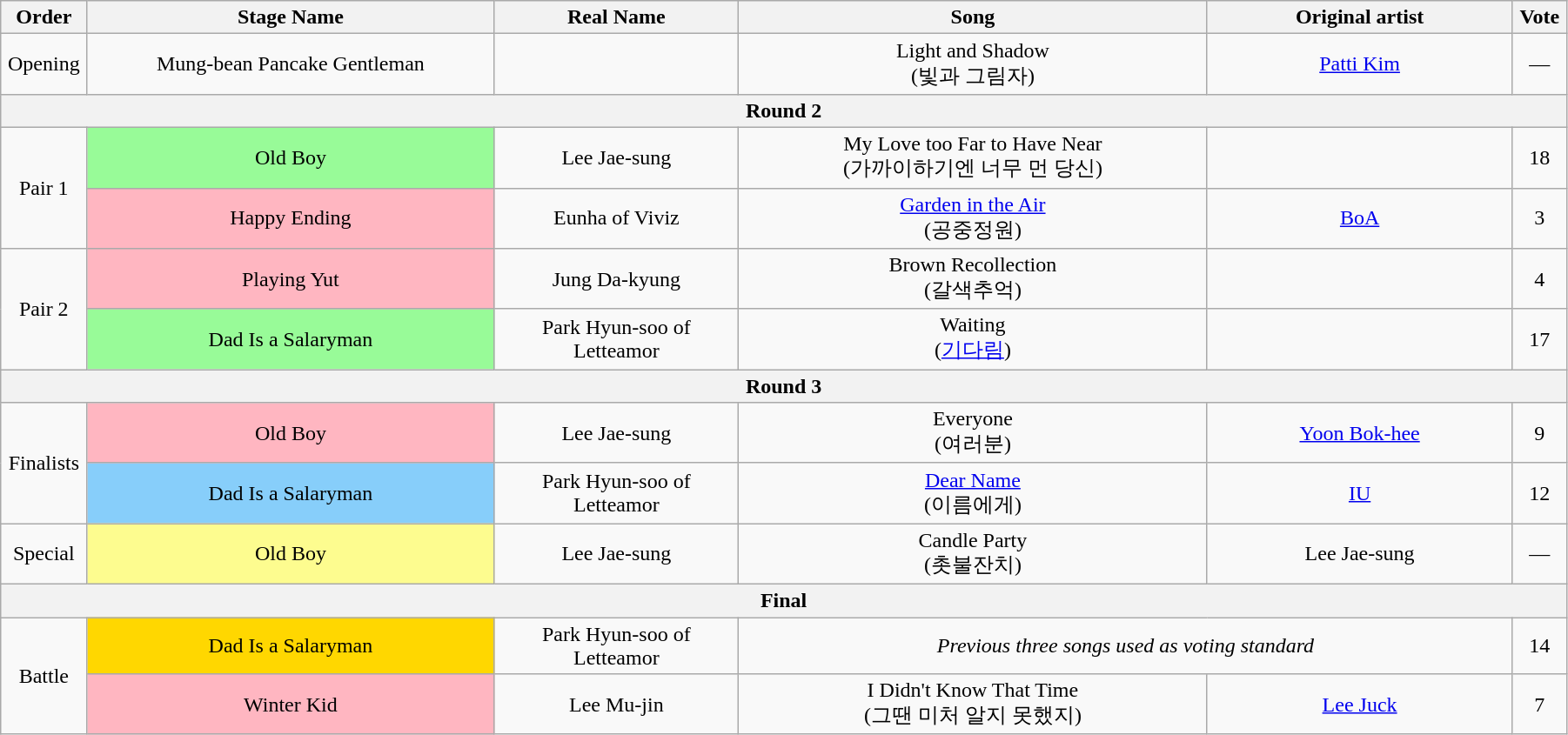<table class="wikitable" style="text-align:center; width:95%;">
<tr>
<th style="width:1%;">Order</th>
<th style="width:20%;">Stage Name</th>
<th style="width:12%;">Real Name</th>
<th style="width:23%;">Song</th>
<th style="width:15%;">Original artist</th>
<th style="width:1%;">Vote</th>
</tr>
<tr>
<td>Opening</td>
<td>Mung-bean Pancake Gentleman</td>
<td></td>
<td>Light and Shadow<br>(빛과 그림자)</td>
<td><a href='#'>Patti Kim</a></td>
<td>—</td>
</tr>
<tr>
<th colspan=6>Round 2</th>
</tr>
<tr>
<td rowspan=2>Pair 1</td>
<td bgcolor="palegreen">Old Boy</td>
<td>Lee Jae-sung</td>
<td>My Love too Far to Have Near<br>(가까이하기엔 너무 먼 당신)</td>
<td></td>
<td>18</td>
</tr>
<tr>
<td bgcolor="lightpink">Happy Ending</td>
<td>Eunha of Viviz</td>
<td><a href='#'>Garden in the Air</a><br>(공중정원)</td>
<td><a href='#'>BoA</a></td>
<td>3</td>
</tr>
<tr>
<td rowspan=2>Pair 2</td>
<td bgcolor="lightpink">Playing Yut</td>
<td>Jung Da-kyung</td>
<td>Brown Recollection<br>(갈색추억)</td>
<td></td>
<td>4</td>
</tr>
<tr>
<td bgcolor="palegreen">Dad Is a Salaryman</td>
<td>Park Hyun-soo of Letteamor</td>
<td>Waiting <br>(<a href='#'>기다림</a>)</td>
<td></td>
<td>17</td>
</tr>
<tr>
<th colspan=6>Round 3</th>
</tr>
<tr>
<td rowspan=2>Finalists</td>
<td bgcolor="lightpink">Old Boy</td>
<td>Lee Jae-sung</td>
<td>Everyone<br>(여러분)</td>
<td><a href='#'>Yoon Bok-hee</a></td>
<td>9</td>
</tr>
<tr>
<td bgcolor="lightskyblue">Dad Is a Salaryman</td>
<td>Park Hyun-soo of Letteamor</td>
<td><a href='#'>Dear Name</a><br>(이름에게)</td>
<td><a href='#'>IU</a></td>
<td>12</td>
</tr>
<tr>
<td>Special</td>
<td bgcolor="#FDFC8F">Old Boy</td>
<td>Lee Jae-sung</td>
<td>Candle Party<br>(촛불잔치)</td>
<td>Lee Jae-sung</td>
<td>—</td>
</tr>
<tr>
<th colspan=6>Final</th>
</tr>
<tr>
<td rowspan=2>Battle</td>
<td bgcolor="gold">Dad Is a Salaryman</td>
<td>Park Hyun-soo of Letteamor</td>
<td colspan=2><em>Previous three songs used as voting standard</em></td>
<td>14</td>
</tr>
<tr>
<td bgcolor="lightpink">Winter Kid</td>
<td>Lee Mu-jin</td>
<td>I Didn't Know That Time<br>(그땐 미처 알지 못했지)</td>
<td><a href='#'>Lee Juck</a></td>
<td>7</td>
</tr>
</table>
